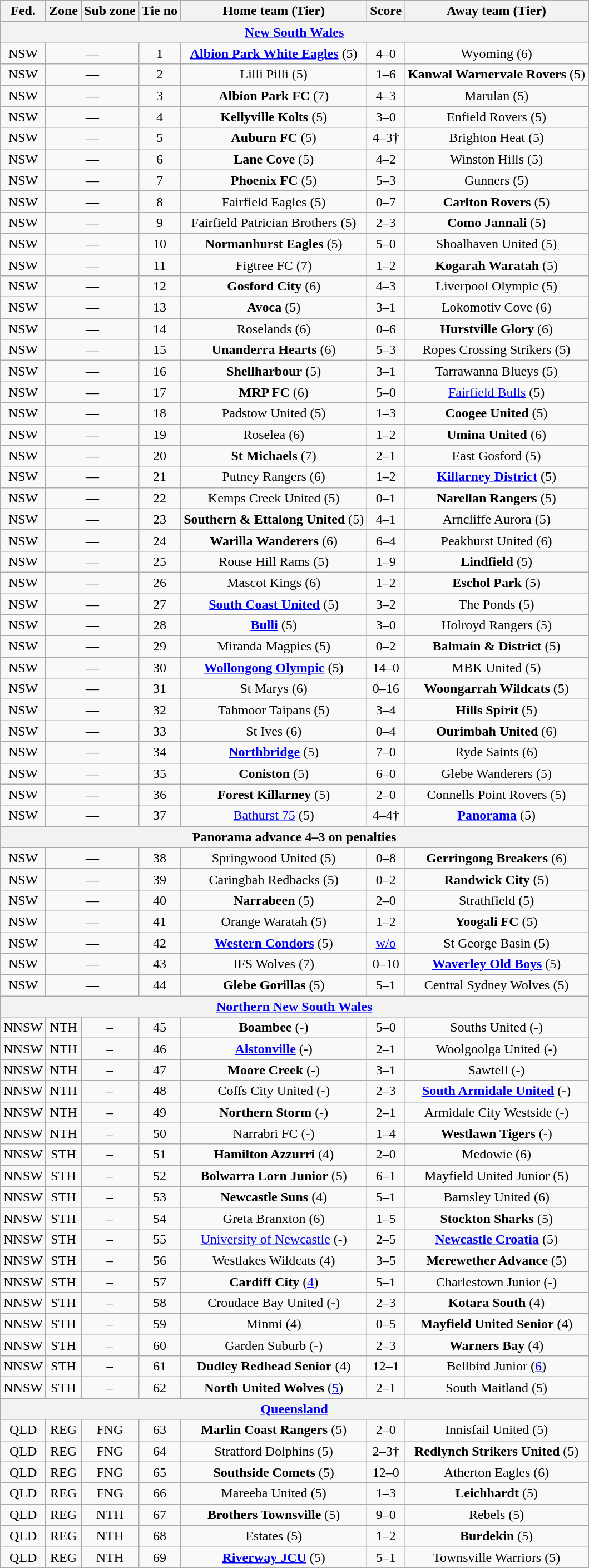<table class="wikitable" style="text-align:center">
<tr>
<th>Fed.</th>
<th>Zone</th>
<th>Sub zone</th>
<th>Tie no</th>
<th>Home team (Tier)</th>
<th>Score</th>
<th>Away team (Tier)</th>
</tr>
<tr>
<th colspan=7><a href='#'>New South Wales</a></th>
</tr>
<tr>
<td>NSW</td>
<td colspan=2>—</td>
<td>1</td>
<td><strong><a href='#'>Albion Park White Eagles</a></strong> (5)</td>
<td>4–0</td>
<td>Wyoming (6)</td>
</tr>
<tr>
<td>NSW</td>
<td colspan=2>—</td>
<td>2</td>
<td>Lilli Pilli (5)</td>
<td>1–6</td>
<td><strong>Kanwal Warnervale Rovers</strong> (5)</td>
</tr>
<tr>
<td>NSW</td>
<td colspan=2>—</td>
<td>3</td>
<td><strong>Albion Park FC</strong> (7)</td>
<td>4–3</td>
<td>Marulan (5)</td>
</tr>
<tr>
<td>NSW</td>
<td colspan=2>—</td>
<td>4</td>
<td><strong>Kellyville Kolts</strong> (5)</td>
<td>3–0</td>
<td>Enfield Rovers (5)</td>
</tr>
<tr>
<td>NSW</td>
<td colspan=2>—</td>
<td>5</td>
<td><strong>Auburn FC</strong> (5)</td>
<td>4–3†</td>
<td>Brighton Heat (5)</td>
</tr>
<tr>
<td>NSW</td>
<td colspan=2>—</td>
<td>6</td>
<td><strong>Lane Cove</strong> (5)</td>
<td>4–2</td>
<td>Winston Hills (5)</td>
</tr>
<tr>
<td>NSW</td>
<td colspan=2>—</td>
<td>7</td>
<td><strong>Phoenix FC</strong> (5)</td>
<td>5–3</td>
<td>Gunners (5)</td>
</tr>
<tr>
<td>NSW</td>
<td colspan=2>—</td>
<td>8</td>
<td>Fairfield Eagles (5)</td>
<td>0–7</td>
<td><strong>Carlton Rovers</strong> (5)</td>
</tr>
<tr>
<td>NSW</td>
<td colspan=2>—</td>
<td>9</td>
<td>Fairfield Patrician Brothers (5)</td>
<td>2–3</td>
<td><strong>Como Jannali</strong> (5)</td>
</tr>
<tr>
<td>NSW</td>
<td colspan=2>—</td>
<td>10</td>
<td><strong>Normanhurst Eagles</strong> (5)</td>
<td>5–0</td>
<td>Shoalhaven United (5)</td>
</tr>
<tr>
<td>NSW</td>
<td colspan=2>—</td>
<td>11</td>
<td>Figtree FC (7)</td>
<td>1–2</td>
<td><strong>Kogarah Waratah</strong> (5)</td>
</tr>
<tr>
<td>NSW</td>
<td colspan=2>—</td>
<td>12</td>
<td><strong>Gosford City</strong> (6)</td>
<td>4–3</td>
<td>Liverpool Olympic (5)</td>
</tr>
<tr>
<td>NSW</td>
<td colspan=2>—</td>
<td>13</td>
<td><strong>Avoca</strong> (5)</td>
<td>3–1</td>
<td>Lokomotiv Cove (6)</td>
</tr>
<tr>
<td>NSW</td>
<td colspan=2>—</td>
<td>14</td>
<td>Roselands (6)</td>
<td>0–6</td>
<td><strong>Hurstville Glory</strong> (6)</td>
</tr>
<tr>
<td>NSW</td>
<td colspan=2>—</td>
<td>15</td>
<td><strong>Unanderra Hearts</strong> (6)</td>
<td>5–3</td>
<td>Ropes Crossing Strikers (5)</td>
</tr>
<tr>
<td>NSW</td>
<td colspan=2>—</td>
<td>16</td>
<td><strong>Shellharbour</strong> (5)</td>
<td>3–1</td>
<td>Tarrawanna Blueys (5)</td>
</tr>
<tr>
<td>NSW</td>
<td colspan=2>—</td>
<td>17</td>
<td><strong>MRP FC</strong> (6)</td>
<td>5–0</td>
<td><a href='#'>Fairfield Bulls</a> (5)</td>
</tr>
<tr>
<td>NSW</td>
<td colspan=2>—</td>
<td>18</td>
<td>Padstow United (5)</td>
<td>1–3</td>
<td><strong>Coogee United</strong> (5)</td>
</tr>
<tr>
<td>NSW</td>
<td colspan=2>—</td>
<td>19</td>
<td>Roselea (6)</td>
<td>1–2</td>
<td><strong>Umina United</strong> (6)</td>
</tr>
<tr>
<td>NSW</td>
<td colspan=2>—</td>
<td>20</td>
<td><strong>St Michaels</strong> (7)</td>
<td>2–1</td>
<td>East Gosford (5)</td>
</tr>
<tr>
<td>NSW</td>
<td colspan=2>—</td>
<td>21</td>
<td>Putney Rangers (6)</td>
<td>1–2</td>
<td><strong><a href='#'>Killarney District</a></strong> (5)</td>
</tr>
<tr>
<td>NSW</td>
<td colspan=2>—</td>
<td>22</td>
<td>Kemps Creek United (5)</td>
<td>0–1</td>
<td><strong>Narellan Rangers</strong> (5)</td>
</tr>
<tr>
<td>NSW</td>
<td colspan=2>—</td>
<td>23</td>
<td><strong>Southern & Ettalong United</strong> (5)</td>
<td>4–1</td>
<td>Arncliffe Aurora (5)</td>
</tr>
<tr>
<td>NSW</td>
<td colspan=2>—</td>
<td>24</td>
<td><strong>Warilla Wanderers</strong> (6)</td>
<td>6–4</td>
<td>Peakhurst United (6)</td>
</tr>
<tr>
<td>NSW</td>
<td colspan=2>—</td>
<td>25</td>
<td>Rouse Hill Rams (5)</td>
<td>1–9</td>
<td><strong>Lindfield</strong> (5)</td>
</tr>
<tr>
<td>NSW</td>
<td colspan=2>—</td>
<td>26</td>
<td>Mascot Kings (6)</td>
<td>1–2</td>
<td><strong>Eschol Park</strong> (5)</td>
</tr>
<tr>
<td>NSW</td>
<td colspan=2>—</td>
<td>27</td>
<td><strong><a href='#'>South Coast United</a></strong> (5)</td>
<td>3–2</td>
<td>The Ponds (5)</td>
</tr>
<tr>
<td>NSW</td>
<td colspan=2>—</td>
<td>28</td>
<td><strong><a href='#'>Bulli</a></strong> (5)</td>
<td>3–0</td>
<td>Holroyd Rangers (5)</td>
</tr>
<tr>
<td>NSW</td>
<td colspan=2>—</td>
<td>29</td>
<td>Miranda Magpies (5)</td>
<td>0–2</td>
<td><strong>Balmain & District</strong> (5)</td>
</tr>
<tr>
<td>NSW</td>
<td colspan=2>—</td>
<td>30</td>
<td><strong><a href='#'>Wollongong Olympic</a></strong> (5)</td>
<td>14–0</td>
<td>MBK United (5)</td>
</tr>
<tr>
<td>NSW</td>
<td colspan=2>—</td>
<td>31</td>
<td>St Marys (6)</td>
<td>0–16</td>
<td><strong>Woongarrah Wildcats</strong> (5)</td>
</tr>
<tr>
<td>NSW</td>
<td colspan=2>—</td>
<td>32</td>
<td>Tahmoor Taipans (5)</td>
<td>3–4</td>
<td><strong>Hills Spirit</strong> (5)</td>
</tr>
<tr>
<td>NSW</td>
<td colspan=2>—</td>
<td>33</td>
<td>St Ives (6)</td>
<td>0–4</td>
<td><strong>Ourimbah United</strong> (6)</td>
</tr>
<tr>
<td>NSW</td>
<td colspan=2>—</td>
<td>34</td>
<td><strong><a href='#'>Northbridge</a></strong> (5)</td>
<td>7–0</td>
<td>Ryde Saints (6)</td>
</tr>
<tr>
<td>NSW</td>
<td colspan=2>—</td>
<td>35</td>
<td><strong>Coniston</strong> (5)</td>
<td>6–0</td>
<td>Glebe Wanderers (5)</td>
</tr>
<tr>
<td>NSW</td>
<td colspan=2>—</td>
<td>36</td>
<td><strong>Forest Killarney</strong> (5)</td>
<td>2–0</td>
<td>Connells Point Rovers (5)</td>
</tr>
<tr>
<td>NSW</td>
<td colspan=2>—</td>
<td>37</td>
<td><a href='#'>Bathurst 75</a> (5)</td>
<td>4–4†</td>
<td><strong><a href='#'>Panorama</a></strong> (5)</td>
</tr>
<tr>
<th colspan=7><strong>Panorama</strong> advance 4–3 on penalties</th>
</tr>
<tr>
<td>NSW</td>
<td colspan=2>—</td>
<td>38</td>
<td>Springwood United (5)</td>
<td>0–8</td>
<td><strong>Gerringong Breakers</strong> (6)</td>
</tr>
<tr>
<td>NSW</td>
<td colspan=2>—</td>
<td>39</td>
<td>Caringbah Redbacks (5)</td>
<td>0–2</td>
<td><strong>Randwick City</strong> (5)</td>
</tr>
<tr>
<td>NSW</td>
<td colspan=2>—</td>
<td>40</td>
<td><strong>Narrabeen</strong> (5)</td>
<td>2–0</td>
<td>Strathfield (5)</td>
</tr>
<tr>
<td>NSW</td>
<td colspan=2>—</td>
<td>41</td>
<td>Orange Waratah (5)</td>
<td>1–2</td>
<td><strong>Yoogali FC</strong> (5)</td>
</tr>
<tr>
<td>NSW</td>
<td colspan=2>—</td>
<td>42</td>
<td><strong><a href='#'>Western Condors</a></strong> (5)</td>
<td><a href='#'>w/o</a></td>
<td>St George Basin (5)</td>
</tr>
<tr>
<td>NSW</td>
<td colspan=2>—</td>
<td>43</td>
<td>IFS Wolves (7)</td>
<td>0–10</td>
<td><strong><a href='#'>Waverley Old Boys</a></strong> (5)</td>
</tr>
<tr>
<td>NSW</td>
<td colspan=2>—</td>
<td>44</td>
<td><strong>Glebe Gorillas</strong> (5)</td>
<td>5–1</td>
<td>Central Sydney Wolves (5)</td>
</tr>
<tr>
<th colspan=7><a href='#'>Northern New South Wales</a></th>
</tr>
<tr>
<td>NNSW</td>
<td>NTH</td>
<td>–</td>
<td>45</td>
<td><strong>Boambee</strong> (-)</td>
<td>5–0</td>
<td>Souths United (-)</td>
</tr>
<tr>
<td>NNSW</td>
<td>NTH</td>
<td>–</td>
<td>46</td>
<td><strong><a href='#'>Alstonville</a></strong> (-)</td>
<td>2–1</td>
<td>Woolgoolga United (-)</td>
</tr>
<tr>
<td>NNSW</td>
<td>NTH</td>
<td>–</td>
<td>47</td>
<td><strong>Moore Creek</strong> (-)</td>
<td>3–1</td>
<td>Sawtell (-)</td>
</tr>
<tr>
<td>NNSW</td>
<td>NTH</td>
<td>–</td>
<td>48</td>
<td>Coffs City United (-)</td>
<td>2–3</td>
<td><strong><a href='#'>South Armidale United</a></strong> (-)</td>
</tr>
<tr>
<td>NNSW</td>
<td>NTH</td>
<td>–</td>
<td>49</td>
<td><strong>Northern Storm</strong> (-)</td>
<td>2–1</td>
<td>Armidale City Westside (-)</td>
</tr>
<tr>
<td>NNSW</td>
<td>NTH</td>
<td>–</td>
<td>50</td>
<td>Narrabri FC (-)</td>
<td>1–4</td>
<td><strong>Westlawn Tigers</strong> (-)</td>
</tr>
<tr>
<td>NNSW</td>
<td>STH</td>
<td>–</td>
<td>51</td>
<td><strong>Hamilton Azzurri</strong> (4)</td>
<td>2–0</td>
<td>Medowie (6)</td>
</tr>
<tr>
<td>NNSW</td>
<td>STH</td>
<td>–</td>
<td>52</td>
<td><strong>Bolwarra Lorn Junior</strong> (5)</td>
<td>6–1</td>
<td>Mayfield United Junior (5)</td>
</tr>
<tr>
<td>NNSW</td>
<td>STH</td>
<td>–</td>
<td>53</td>
<td><strong>Newcastle Suns</strong> (4)</td>
<td>5–1</td>
<td>Barnsley United (6)</td>
</tr>
<tr>
<td>NNSW</td>
<td>STH</td>
<td>–</td>
<td>54</td>
<td>Greta Branxton (6)</td>
<td>1–5</td>
<td><strong>Stockton Sharks</strong> (5)</td>
</tr>
<tr>
<td>NNSW</td>
<td>STH</td>
<td>–</td>
<td>55</td>
<td><a href='#'>University of Newcastle</a> (-)</td>
<td>2–5</td>
<td><strong><a href='#'>Newcastle Croatia</a></strong> (5)</td>
</tr>
<tr>
<td>NNSW</td>
<td>STH</td>
<td>–</td>
<td>56</td>
<td>Westlakes Wildcats (4)</td>
<td>3–5</td>
<td><strong>Merewether Advance</strong> (5)</td>
</tr>
<tr>
<td>NNSW</td>
<td>STH</td>
<td>–</td>
<td>57</td>
<td><strong>Cardiff City</strong> (<a href='#'>4</a>)</td>
<td>5–1</td>
<td>Charlestown Junior (-)</td>
</tr>
<tr>
<td>NNSW</td>
<td>STH</td>
<td>–</td>
<td>58</td>
<td>Croudace Bay United (-)</td>
<td>2–3</td>
<td><strong>Kotara South</strong> (4)</td>
</tr>
<tr>
<td>NNSW</td>
<td>STH</td>
<td>–</td>
<td>59</td>
<td>Minmi (4)</td>
<td>0–5</td>
<td><strong>Mayfield United Senior</strong> (4)</td>
</tr>
<tr>
<td>NNSW</td>
<td>STH</td>
<td>–</td>
<td>60</td>
<td>Garden Suburb (-)</td>
<td>2–3</td>
<td><strong>Warners Bay</strong> (4)</td>
</tr>
<tr>
<td>NNSW</td>
<td>STH</td>
<td>–</td>
<td>61</td>
<td><strong>Dudley Redhead Senior</strong> (4)</td>
<td>12–1</td>
<td>Bellbird Junior (<a href='#'>6</a>)</td>
</tr>
<tr>
<td>NNSW</td>
<td>STH</td>
<td>–</td>
<td>62</td>
<td><strong>North United Wolves</strong> (<a href='#'>5</a>)</td>
<td>2–1</td>
<td>South Maitland (5)</td>
</tr>
<tr>
<th colspan=7><a href='#'>Queensland</a></th>
</tr>
<tr>
<td>QLD</td>
<td>REG</td>
<td>FNG</td>
<td>63</td>
<td><strong>Marlin Coast Rangers</strong> (5)</td>
<td>2–0</td>
<td>Innisfail United (5)</td>
</tr>
<tr>
<td>QLD</td>
<td>REG</td>
<td>FNG</td>
<td>64</td>
<td>Stratford Dolphins (5)</td>
<td>2–3†</td>
<td><strong>Redlynch Strikers United</strong> (5)</td>
</tr>
<tr>
<td>QLD</td>
<td>REG</td>
<td>FNG</td>
<td>65</td>
<td><strong>Southside Comets</strong> (5)</td>
<td>12–0</td>
<td>Atherton Eagles (6)</td>
</tr>
<tr>
<td>QLD</td>
<td>REG</td>
<td>FNG</td>
<td>66</td>
<td>Mareeba United (5)</td>
<td>1–3</td>
<td><strong>Leichhardt</strong> (5)</td>
</tr>
<tr>
<td>QLD</td>
<td>REG</td>
<td>NTH</td>
<td>67</td>
<td><strong>Brothers Townsville</strong> (5)</td>
<td>9–0</td>
<td>Rebels (5)</td>
</tr>
<tr>
<td>QLD</td>
<td>REG</td>
<td>NTH</td>
<td>68</td>
<td>Estates (5)</td>
<td>1–2</td>
<td><strong>Burdekin</strong> (5)</td>
</tr>
<tr>
<td>QLD</td>
<td>REG</td>
<td>NTH</td>
<td>69</td>
<td><strong><a href='#'>Riverway JCU</a></strong> (5)</td>
<td>5–1</td>
<td>Townsville Warriors (5)</td>
</tr>
</table>
